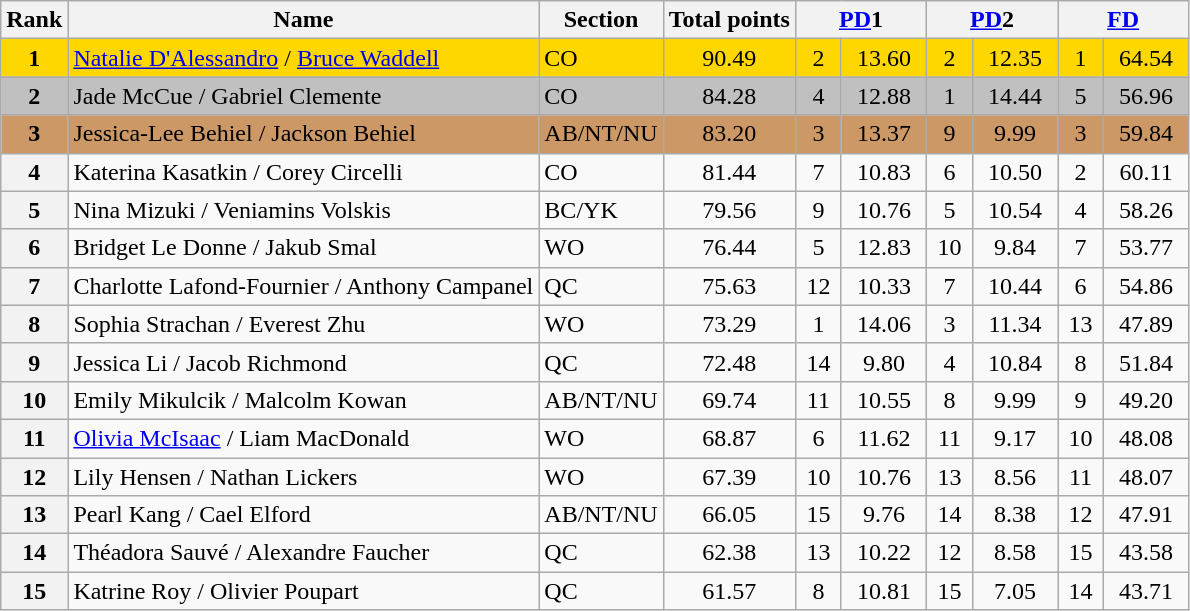<table class="wikitable sortable">
<tr>
<th>Rank</th>
<th>Name</th>
<th>Section</th>
<th>Total points</th>
<th colspan="2" width="80px"><a href='#'>PD</a>1</th>
<th colspan="2" width="80px"><a href='#'>PD</a>2</th>
<th colspan="2" width="80px"><a href='#'>FD</a></th>
</tr>
<tr bgcolor="gold">
<td align="center"><strong>1</strong></td>
<td><a href='#'>Natalie D'Alessandro</a> / <a href='#'>Bruce Waddell</a></td>
<td>CO</td>
<td align="center">90.49</td>
<td align="center">2</td>
<td align="center">13.60</td>
<td align="center">2</td>
<td align="center">12.35</td>
<td align="center">1</td>
<td align="center">64.54</td>
</tr>
<tr bgcolor="silver">
<td align="center"><strong>2</strong></td>
<td>Jade McCue / Gabriel Clemente</td>
<td>CO</td>
<td align="center">84.28</td>
<td align="center">4</td>
<td align="center">12.88</td>
<td align="center">1</td>
<td align="center">14.44</td>
<td align="center">5</td>
<td align="center">56.96</td>
</tr>
<tr bgcolor="cc9966">
<td align="center"><strong>3</strong></td>
<td>Jessica-Lee Behiel / Jackson Behiel</td>
<td>AB/NT/NU</td>
<td align="center">83.20</td>
<td align="center">3</td>
<td align="center">13.37</td>
<td align="center">9</td>
<td align="center">9.99</td>
<td align="center">3</td>
<td align="center">59.84</td>
</tr>
<tr>
<th>4</th>
<td>Katerina Kasatkin / Corey Circelli</td>
<td>CO</td>
<td align="center">81.44</td>
<td align="center">7</td>
<td align="center">10.83</td>
<td align="center">6</td>
<td align="center">10.50</td>
<td align="center">2</td>
<td align="center">60.11</td>
</tr>
<tr>
<th>5</th>
<td>Nina Mizuki / Veniamins Volskis</td>
<td>BC/YK</td>
<td align="center">79.56</td>
<td align="center">9</td>
<td align="center">10.76</td>
<td align="center">5</td>
<td align="center">10.54</td>
<td align="center">4</td>
<td align="center">58.26</td>
</tr>
<tr>
<th>6</th>
<td>Bridget Le Donne / Jakub Smal</td>
<td>WO</td>
<td align="center">76.44</td>
<td align="center">5</td>
<td align="center">12.83</td>
<td align="center">10</td>
<td align="center">9.84</td>
<td align="center">7</td>
<td align="center">53.77</td>
</tr>
<tr>
<th>7</th>
<td>Charlotte Lafond-Fournier / Anthony Campanel</td>
<td>QC</td>
<td align="center">75.63</td>
<td align="center">12</td>
<td align="center">10.33</td>
<td align="center">7</td>
<td align="center">10.44</td>
<td align="center">6</td>
<td align="center">54.86</td>
</tr>
<tr>
<th>8</th>
<td>Sophia Strachan / Everest Zhu</td>
<td>WO</td>
<td align="center">73.29</td>
<td align="center">1</td>
<td align="center">14.06</td>
<td align="center">3</td>
<td align="center">11.34</td>
<td align="center">13</td>
<td align="center">47.89</td>
</tr>
<tr>
<th>9</th>
<td>Jessica Li / Jacob Richmond</td>
<td>QC</td>
<td align="center">72.48</td>
<td align="center">14</td>
<td align="center">9.80</td>
<td align="center">4</td>
<td align="center">10.84</td>
<td align="center">8</td>
<td align="center">51.84</td>
</tr>
<tr>
<th>10</th>
<td>Emily Mikulcik / Malcolm Kowan</td>
<td>AB/NT/NU</td>
<td align="center">69.74</td>
<td align="center">11</td>
<td align="center">10.55</td>
<td align="center">8</td>
<td align="center">9.99</td>
<td align="center">9</td>
<td align="center">49.20</td>
</tr>
<tr>
<th>11</th>
<td><a href='#'>Olivia McIsaac</a> / Liam MacDonald</td>
<td>WO</td>
<td align="center">68.87</td>
<td align="center">6</td>
<td align="center">11.62</td>
<td align="center">11</td>
<td align="center">9.17</td>
<td align="center">10</td>
<td align="center">48.08</td>
</tr>
<tr>
<th>12</th>
<td>Lily Hensen / Nathan Lickers</td>
<td>WO</td>
<td align="center">67.39</td>
<td align="center">10</td>
<td align="center">10.76</td>
<td align="center">13</td>
<td align="center">8.56</td>
<td align="center">11</td>
<td align="center">48.07</td>
</tr>
<tr>
<th>13</th>
<td>Pearl Kang / Cael Elford</td>
<td>AB/NT/NU</td>
<td align="center">66.05</td>
<td align="center">15</td>
<td align="center">9.76</td>
<td align="center">14</td>
<td align="center">8.38</td>
<td align="center">12</td>
<td align="center">47.91</td>
</tr>
<tr>
<th>14</th>
<td>Théadora Sauvé / Alexandre Faucher</td>
<td>QC</td>
<td align="center">62.38</td>
<td align="center">13</td>
<td align="center">10.22</td>
<td align="center">12</td>
<td align="center">8.58</td>
<td align="center">15</td>
<td align="center">43.58</td>
</tr>
<tr>
<th>15</th>
<td>Katrine Roy / Olivier Poupart</td>
<td>QC</td>
<td align="center">61.57</td>
<td align="center">8</td>
<td align="center">10.81</td>
<td align="center">15</td>
<td align="center">7.05</td>
<td align="center">14</td>
<td align="center">43.71</td>
</tr>
</table>
